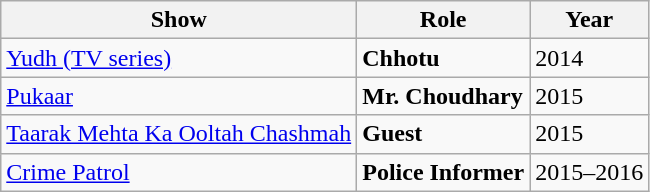<table class="wikitable">
<tr>
<th>Show</th>
<th>Role</th>
<th>Year</th>
</tr>
<tr>
<td><a href='#'>Yudh (TV series)</a></td>
<td><strong>Chhotu</strong></td>
<td>2014</td>
</tr>
<tr>
<td><a href='#'>Pukaar</a></td>
<td><strong>Mr. Choudhary</strong></td>
<td>2015</td>
</tr>
<tr>
<td><a href='#'>Taarak Mehta Ka Ooltah Chashmah</a></td>
<td><strong>Guest</strong></td>
<td>2015</td>
</tr>
<tr>
<td><a href='#'>Crime Patrol</a></td>
<td><strong>Police Informer</strong></td>
<td>2015–2016</td>
</tr>
</table>
